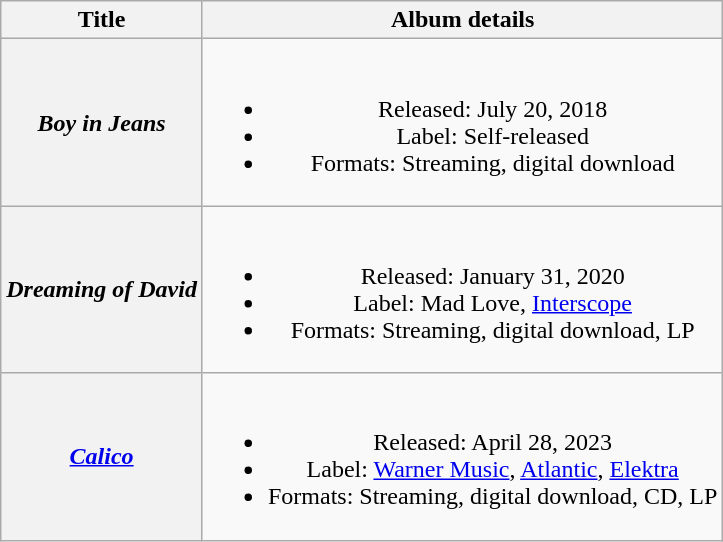<table class="wikitable plainrowheaders" style="text-align:center">
<tr>
<th scope="col">Title</th>
<th scope="col">Album details</th>
</tr>
<tr>
<th scope="row"><em>Boy in Jeans</em></th>
<td><br><ul><li>Released: July 20, 2018</li><li>Label: Self-released</li><li>Formats: Streaming, digital download</li></ul></td>
</tr>
<tr>
<th scope="row"><em>Dreaming of David</em></th>
<td><br><ul><li>Released: January 31, 2020</li><li>Label: Mad Love, <a href='#'>Interscope</a></li><li>Formats: Streaming, digital download, LP</li></ul></td>
</tr>
<tr>
<th scope="row"><em><a href='#'>Calico</a></em></th>
<td><br><ul><li>Released: April 28, 2023</li><li>Label: <a href='#'>Warner Music</a>, <a href='#'>Atlantic</a>, <a href='#'>Elektra</a></li><li>Formats: Streaming, digital download, CD, LP</li></ul></td>
</tr>
</table>
